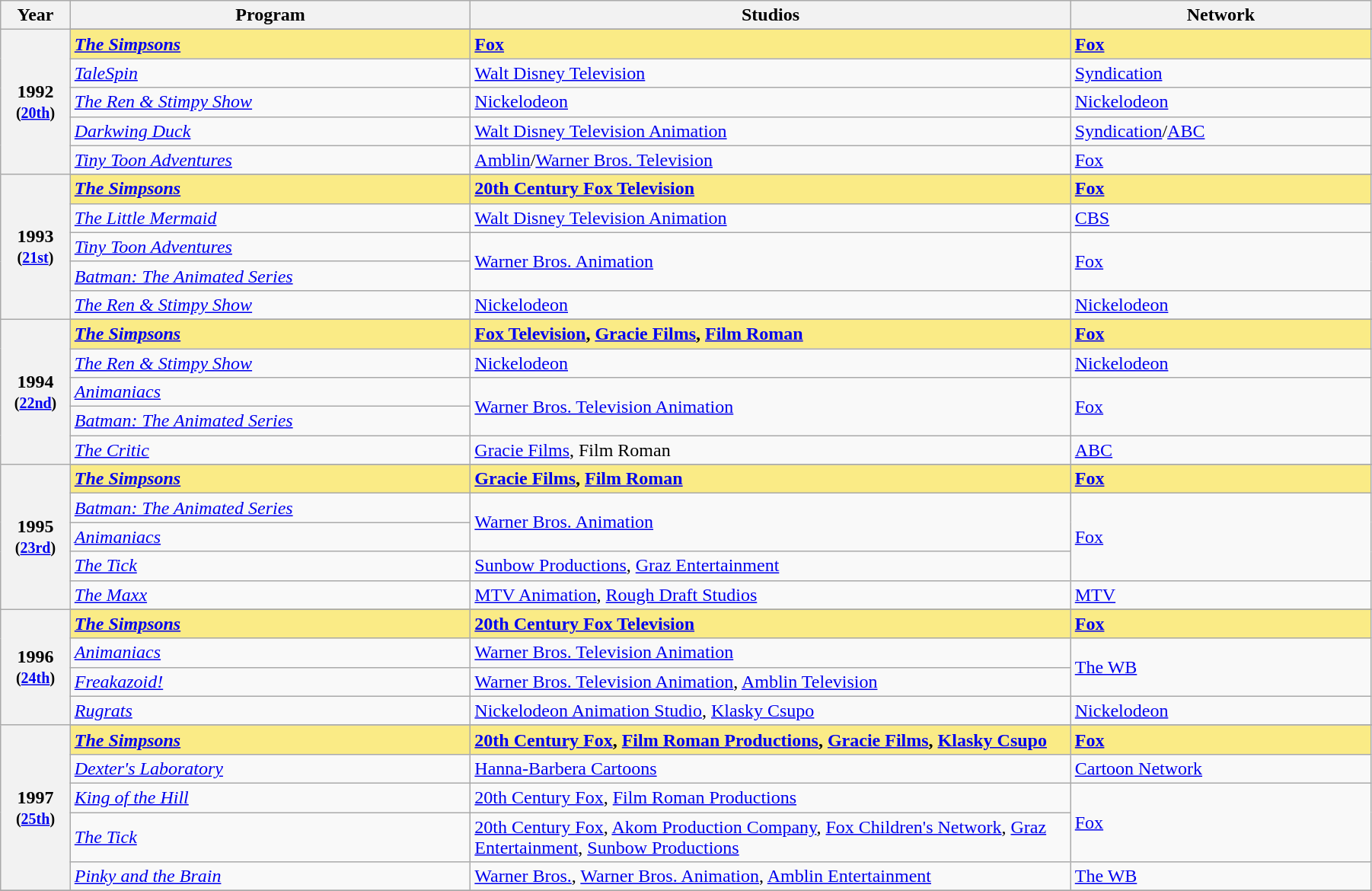<table class="wikitable" style="width:95%;">
<tr>
<th style="width:3%;">Year</th>
<th style="width:20%;">Program</th>
<th style="width:30%;">Studios</th>
<th style="width:15%;">Network</th>
</tr>
<tr>
<th rowspan="6" style="text-align:center;">1992 <br><small>(<a href='#'>20th</a>)</small><br></th>
</tr>
<tr style="background:#FAEB86">
<td><strong><em><a href='#'>The Simpsons</a></em></strong></td>
<td><strong><a href='#'>Fox</a></strong></td>
<td><strong><a href='#'>Fox</a></strong></td>
</tr>
<tr>
<td><em><a href='#'>TaleSpin</a></em></td>
<td><a href='#'>Walt Disney Television</a></td>
<td><a href='#'>Syndication</a></td>
</tr>
<tr>
<td><em><a href='#'>The Ren & Stimpy Show</a></em></td>
<td><a href='#'>Nickelodeon</a></td>
<td><a href='#'>Nickelodeon</a></td>
</tr>
<tr>
<td><em><a href='#'>Darkwing Duck</a></em></td>
<td><a href='#'>Walt Disney Television Animation</a></td>
<td><a href='#'>Syndication</a>/<a href='#'>ABC</a></td>
</tr>
<tr>
<td><em><a href='#'>Tiny Toon Adventures</a></em></td>
<td><a href='#'>Amblin</a>/<a href='#'>Warner Bros. Television</a></td>
<td><a href='#'>Fox</a></td>
</tr>
<tr>
<th rowspan="6" style="text-align:center;">1993 <br><small>(<a href='#'>21st</a>)</small><br></th>
</tr>
<tr style="background:#FAEB86">
<td><strong><em><a href='#'>The Simpsons</a></em></strong></td>
<td><strong><a href='#'>20th Century Fox Television</a></strong></td>
<td><strong><a href='#'>Fox</a></strong></td>
</tr>
<tr>
<td><em><a href='#'>The Little Mermaid</a></em></td>
<td><a href='#'>Walt Disney Television Animation</a></td>
<td><a href='#'>CBS</a></td>
</tr>
<tr>
<td><em><a href='#'>Tiny Toon Adventures</a></em></td>
<td rowspan="2"><a href='#'>Warner Bros. Animation</a></td>
<td rowspan="2"><a href='#'>Fox</a></td>
</tr>
<tr>
<td><em><a href='#'>Batman: The Animated Series</a></em></td>
</tr>
<tr>
<td><em><a href='#'>The Ren & Stimpy Show</a></em></td>
<td><a href='#'>Nickelodeon</a></td>
<td><a href='#'>Nickelodeon</a></td>
</tr>
<tr>
<th rowspan="6" style="text-align:center;">1994 <br><small>(<a href='#'>22nd</a>)</small><br></th>
</tr>
<tr style="background:#FAEB86">
<td><strong><em><a href='#'>The Simpsons</a></em></strong></td>
<td><strong><a href='#'>Fox Television</a>, <a href='#'>Gracie Films</a>, <a href='#'>Film Roman</a></strong></td>
<td><strong><a href='#'>Fox</a></strong></td>
</tr>
<tr>
<td><em><a href='#'>The Ren & Stimpy Show</a></em></td>
<td><a href='#'>Nickelodeon</a></td>
<td><a href='#'>Nickelodeon</a></td>
</tr>
<tr>
<td><em><a href='#'>Animaniacs</a></em></td>
<td rowspan="2"><a href='#'>Warner Bros. Television Animation</a></td>
<td rowspan="2"><a href='#'>Fox</a></td>
</tr>
<tr>
<td><em><a href='#'>Batman: The Animated Series</a></em></td>
</tr>
<tr>
<td><em><a href='#'>The Critic</a></em></td>
<td><a href='#'>Gracie Films</a>, Film Roman</td>
<td><a href='#'>ABC</a></td>
</tr>
<tr>
<th rowspan="6" style="text-align:center;">1995 <br><small>(<a href='#'>23rd</a>)</small><br></th>
</tr>
<tr style="background:#FAEB86">
<td><strong><em><a href='#'>The Simpsons</a></em></strong></td>
<td><strong><a href='#'>Gracie Films</a>, <a href='#'>Film Roman</a></strong></td>
<td><strong><a href='#'>Fox</a></strong></td>
</tr>
<tr>
<td><em><a href='#'>Batman: The Animated Series</a></em></td>
<td rowspan="2"><a href='#'>Warner Bros. Animation</a></td>
<td rowspan="3"><a href='#'>Fox</a></td>
</tr>
<tr>
<td><em><a href='#'>Animaniacs</a></em></td>
</tr>
<tr>
<td><em><a href='#'>The Tick</a></em></td>
<td><a href='#'>Sunbow Productions</a>, <a href='#'>Graz Entertainment</a></td>
</tr>
<tr>
<td><em><a href='#'>The Maxx</a></em></td>
<td><a href='#'>MTV Animation</a>, <a href='#'>Rough Draft Studios</a></td>
<td><a href='#'>MTV</a></td>
</tr>
<tr>
<th rowspan="5" style="text-align:center;">1996 <br><small>(<a href='#'>24th</a>)</small><br></th>
</tr>
<tr style="background:#FAEB86">
<td><strong><em><a href='#'>The Simpsons</a></em></strong></td>
<td><strong><a href='#'>20th Century Fox Television</a></strong></td>
<td><strong><a href='#'>Fox</a></strong></td>
</tr>
<tr>
<td><em><a href='#'>Animaniacs</a></em></td>
<td><a href='#'>Warner Bros. Television Animation</a></td>
<td rowspan="2"><a href='#'>The WB</a></td>
</tr>
<tr>
<td><em><a href='#'>Freakazoid!</a></em></td>
<td><a href='#'>Warner Bros. Television Animation</a>, <a href='#'>Amblin Television</a></td>
</tr>
<tr>
<td><em><a href='#'>Rugrats</a></em></td>
<td><a href='#'>Nickelodeon Animation Studio</a>, <a href='#'>Klasky Csupo</a></td>
<td><a href='#'>Nickelodeon</a></td>
</tr>
<tr>
<th rowspan="6" style="text-align:center;">1997 <br><small>(<a href='#'>25th</a>)</small><br></th>
</tr>
<tr style="background:#FAEB86">
<td><strong><em><a href='#'>The Simpsons</a></em></strong></td>
<td><strong><a href='#'>20th Century Fox</a>, <a href='#'>Film Roman Productions</a>, <a href='#'>Gracie Films</a>, <a href='#'>Klasky Csupo</a></strong></td>
<td><strong><a href='#'>Fox</a></strong></td>
</tr>
<tr>
<td><em><a href='#'>Dexter's Laboratory</a></em></td>
<td><a href='#'>Hanna-Barbera Cartoons</a></td>
<td><a href='#'>Cartoon Network</a></td>
</tr>
<tr>
<td><em><a href='#'>King of the Hill</a></em></td>
<td><a href='#'>20th Century Fox</a>, <a href='#'>Film Roman Productions</a></td>
<td rowspan="2"><a href='#'>Fox</a></td>
</tr>
<tr>
<td><em><a href='#'>The Tick</a></em></td>
<td><a href='#'>20th Century Fox</a>, <a href='#'>Akom Production Company</a>, <a href='#'>Fox Children's Network</a>, <a href='#'>Graz Entertainment</a>, <a href='#'>Sunbow Productions</a></td>
</tr>
<tr>
<td><em><a href='#'>Pinky and the Brain</a></em></td>
<td><a href='#'>Warner Bros.</a>, <a href='#'>Warner Bros. Animation</a>, <a href='#'>Amblin Entertainment</a></td>
<td><a href='#'>The WB</a></td>
</tr>
<tr>
</tr>
</table>
